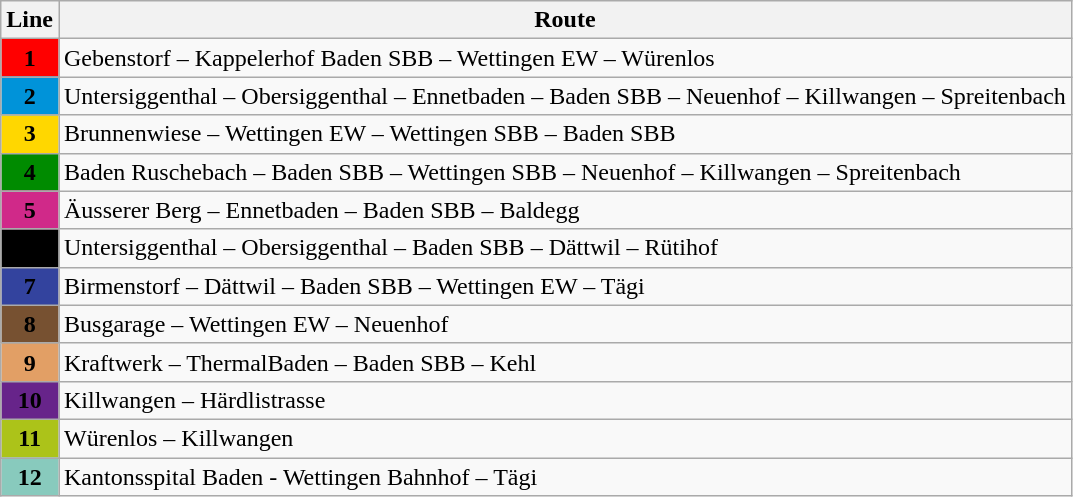<table class="wikitable">
<tr class="hintergrundfarbe5">
<th>Line</th>
<th>Route</th>
</tr>
<tr>
<td bgcolor=#FF0000 valign="middle" align="center"><span><strong>1</strong></span></td>
<td>Gebenstorf – Kappelerhof Baden SBB – Wettingen EW – Würenlos</td>
</tr>
<tr>
<td bgcolor=#0093D9 valign="middle" align="center"><span><strong>2</strong></span></td>
<td>Untersiggenthal – Obersiggenthal – Ennetbaden – Baden SBB – Neuenhof – Killwangen – Spreitenbach</td>
</tr>
<tr>
<td bgcolor=#FFD700 valign="middle" align="center"><span><strong>3</strong></span></td>
<td>Brunnenwiese – Wettingen EW – Wettingen SBB – Baden SBB</td>
</tr>
<tr>
<td bgcolor=#008B00 valign="middle" align="center"><span><strong>4</strong></span></td>
<td>Baden Ruschebach – Baden SBB – Wettingen SBB – Neuenhof – Killwangen – Spreitenbach</td>
</tr>
<tr>
<td bgcolor=#D02989 valign="middle" align="center"><span><strong>5</strong></span></td>
<td>Äusserer Berg – Ennetbaden – Baden SBB – Baldegg</td>
</tr>
<tr>
<td bgcolor=#000000 valign="middle" align="center"><span><strong>6</strong></span></td>
<td>Untersiggenthal – Obersiggenthal – Baden SBB – Dättwil – Rütihof</td>
</tr>
<tr>
<td bgcolor=#33439E valign="middle" align="center"><span><strong>7</strong></span></td>
<td>Birmenstorf – Dättwil – Baden SBB – Wettingen EW – Tägi</td>
</tr>
<tr>
<td bgcolor=#775131 valign="middle" align="center"><span><strong>8</strong></span></td>
<td>Busgarage – Wettingen EW – Neuenhof</td>
</tr>
<tr>
<td bgcolor=#E29F65 valign="middle" align="center"><span><strong>9</strong></span></td>
<td>Kraftwerk – ThermalBaden – Baden SBB – Kehl</td>
</tr>
<tr>
<td bgcolor=#67248A valign="middle" align="center"><span><strong>10</strong></span></td>
<td>Killwangen – Härdlistrasse</td>
</tr>
<tr>
<td bgcolor=#ACC319 valign="middle" align="center"><span><strong>11</strong></span></td>
<td>Würenlos – Killwangen</td>
</tr>
<tr>
<td bgcolor=#88CABD valign="middle" align="center"><span><strong>12</strong></span></td>
<td>Kantonsspital Baden - Wettingen Bahnhof – Tägi</td>
</tr>
</table>
